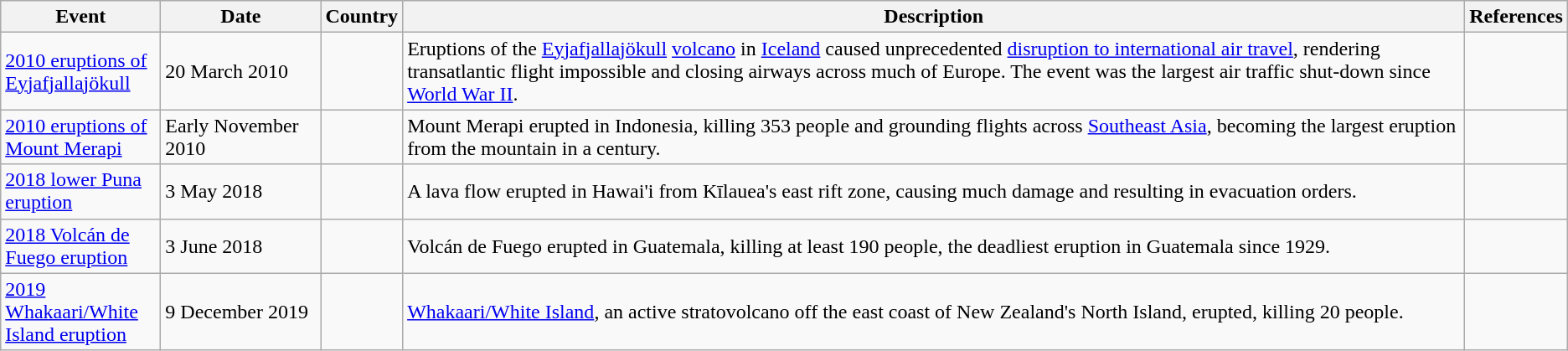<table class="wikitable sortable mw-collapsible">
<tr>
<th style="width:120px;">Event</th>
<th style="width:120px;">Date</th>
<th>Country</th>
<th>Description</th>
<th>References</th>
</tr>
<tr>
<td><a href='#'>2010 eruptions of Eyjafjallajökull</a></td>
<td>20 March 2010</td>
<td></td>
<td>Eruptions of the <a href='#'>Eyjafjallajökull</a> <a href='#'>volcano</a> in <a href='#'>Iceland</a> caused unprecedented <a href='#'>disruption to international air travel</a>, rendering transatlantic flight impossible and closing airways across much of Europe. The event was the largest air traffic shut-down since <a href='#'>World War II</a>.</td>
<td></td>
</tr>
<tr>
<td><a href='#'>2010 eruptions of Mount Merapi</a></td>
<td>Early November 2010</td>
<td></td>
<td>Mount Merapi erupted in Indonesia, killing 353 people and grounding flights across <a href='#'>Southeast Asia</a>, becoming the largest eruption from the mountain in a century.</td>
<td></td>
</tr>
<tr>
<td><a href='#'>2018 lower Puna eruption</a></td>
<td>3 May 2018</td>
<td></td>
<td>A lava flow erupted in Hawai'i from Kīlauea's east rift zone, causing much damage and resulting in evacuation orders.</td>
<td></td>
</tr>
<tr>
<td><a href='#'>2018 Volcán de Fuego eruption</a></td>
<td>3 June 2018</td>
<td></td>
<td>Volcán de Fuego erupted in Guatemala, killing at least 190 people, the deadliest eruption in Guatemala since 1929.</td>
<td></td>
</tr>
<tr>
<td><a href='#'>2019 Whakaari/White Island eruption</a></td>
<td>9 December 2019</td>
<td></td>
<td><a href='#'>Whakaari/White Island</a>, an active stratovolcano off the east coast of New Zealand's North Island, erupted, killing 20 people.</td>
<td></td>
</tr>
</table>
